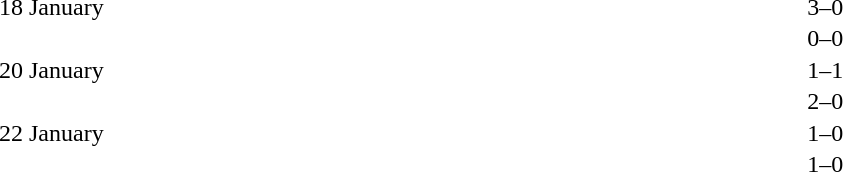<table cellspacing=1 width=70%>
<tr>
<th width=25%></th>
<th width=30%></th>
<th width=15%></th>
<th width=30%></th>
</tr>
<tr>
<td>18 January</td>
<td align=right></td>
<td align=center>3–0</td>
<td></td>
</tr>
<tr>
<td></td>
<td align=right></td>
<td align=center>0–0</td>
<td></td>
</tr>
<tr>
<td>20 January</td>
<td align=right></td>
<td align=center>1–1</td>
<td></td>
</tr>
<tr>
<td></td>
<td align=right></td>
<td align=center>2–0</td>
<td></td>
</tr>
<tr>
<td>22 January</td>
<td align=right></td>
<td align=center>1–0</td>
<td></td>
</tr>
<tr>
<td></td>
<td align=right></td>
<td align=center>1–0</td>
<td></td>
</tr>
</table>
